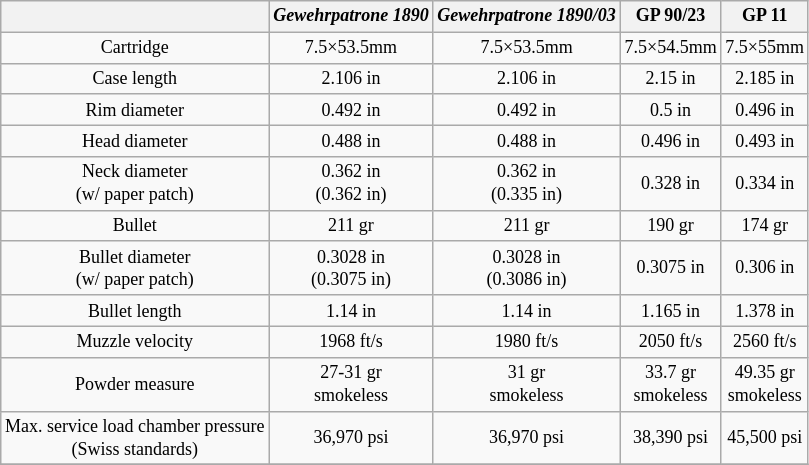<table class=wikitable style="font-size: 9pt; text-align:center">
<tr>
<th></th>
<th><em>Gewehrpatrone 1890</em></th>
<th><em>Gewehrpatrone 1890/03</em></th>
<th>GP 90/23</th>
<th>GP 11</th>
</tr>
<tr>
<td>Cartridge</td>
<td>7.5×53.5mm</td>
<td>7.5×53.5mm</td>
<td>7.5×54.5mm</td>
<td>7.5×55mm</td>
</tr>
<tr>
<td>Case length</td>
<td>2.106 in</td>
<td>2.106 in</td>
<td>2.15 in</td>
<td>2.185 in</td>
</tr>
<tr>
<td>Rim diameter</td>
<td>0.492 in</td>
<td>0.492 in</td>
<td>0.5 in</td>
<td>0.496 in</td>
</tr>
<tr>
<td>Head diameter</td>
<td>0.488 in</td>
<td>0.488 in</td>
<td>0.496 in</td>
<td>0.493 in</td>
</tr>
<tr>
<td>Neck diameter<br>(w/ paper patch)</td>
<td>0.362 in<br>(0.362 in)</td>
<td>0.362 in<br>(0.335 in)</td>
<td>0.328 in</td>
<td>0.334 in</td>
</tr>
<tr>
<td>Bullet</td>
<td>211 gr</td>
<td>211 gr</td>
<td>190 gr</td>
<td>174 gr</td>
</tr>
<tr>
<td>Bullet diameter<br>(w/ paper patch)</td>
<td>0.3028 in<br>(0.3075 in)</td>
<td>0.3028 in<br>(0.3086 in)</td>
<td>0.3075 in</td>
<td>0.306 in</td>
</tr>
<tr>
<td>Bullet length</td>
<td>1.14 in</td>
<td>1.14 in</td>
<td>1.165 in</td>
<td>1.378 in</td>
</tr>
<tr>
<td>Muzzle velocity</td>
<td>1968 ft/s</td>
<td>1980 ft/s</td>
<td>2050 ft/s</td>
<td>2560 ft/s</td>
</tr>
<tr>
<td>Powder measure</td>
<td>27-31 gr<br>smokeless</td>
<td>31 gr<br>smokeless</td>
<td>33.7 gr<br>smokeless</td>
<td>49.35 gr<br>smokeless</td>
</tr>
<tr>
<td>Max. service load chamber pressure<br>(Swiss standards)</td>
<td>36,970 psi</td>
<td>36,970 psi</td>
<td>38,390 psi</td>
<td>45,500 psi</td>
</tr>
<tr>
</tr>
</table>
